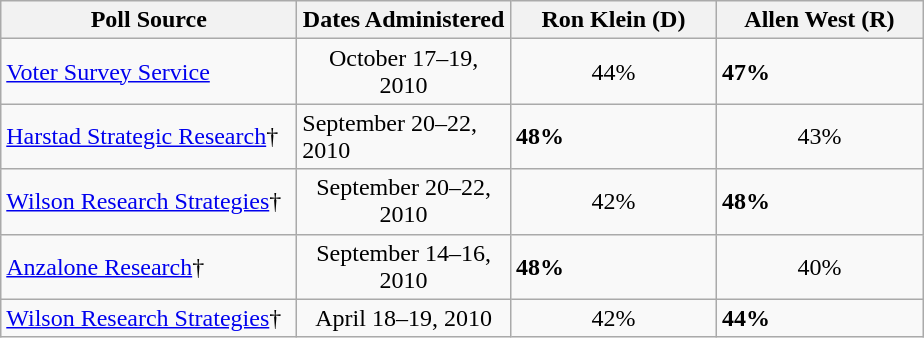<table class="wikitable">
<tr valign=bottom>
<th width='190'>Poll Source</th>
<th width='135'>Dates Administered</th>
<th width='130'>Ron Klein (D)</th>
<th width='130'>Allen West (R)</th>
</tr>
<tr>
<td><a href='#'>Voter Survey Service</a></td>
<td align=center>October 17–19, 2010</td>
<td align=center>44%</td>
<td><strong>47%</strong></td>
</tr>
<tr>
<td><a href='#'>Harstad Strategic Research</a>†</td>
<td align center>September 20–22, 2010</td>
<td><strong>48%</strong></td>
<td align=center>43%</td>
</tr>
<tr>
<td><a href='#'>Wilson Research Strategies</a>†</td>
<td align=center>September 20–22, 2010</td>
<td align=center>42%</td>
<td><strong>48%</strong></td>
</tr>
<tr>
<td><a href='#'>Anzalone Research</a>†</td>
<td align=center>September 14–16, 2010</td>
<td><strong>48%</strong></td>
<td align=center>40%</td>
</tr>
<tr>
<td><a href='#'>Wilson Research Strategies</a>†</td>
<td align=center>April 18–19, 2010</td>
<td align=center>42%</td>
<td><strong>44%</strong></td>
</tr>
</table>
